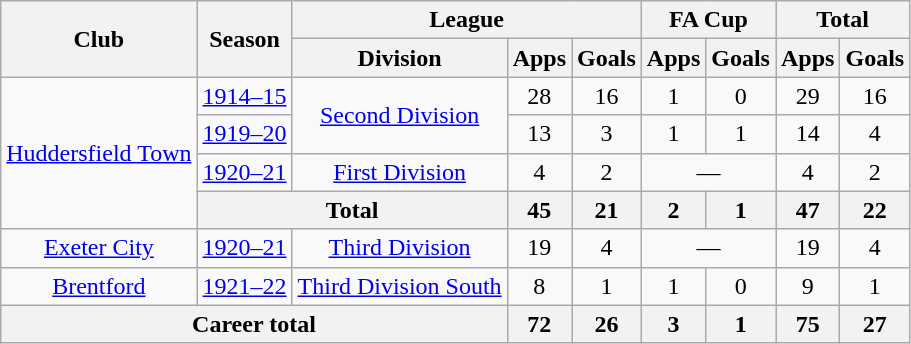<table class="wikitable" style="text-align: center;">
<tr>
<th rowspan="2">Club</th>
<th rowspan="2">Season</th>
<th colspan="3">League</th>
<th colspan="2">FA Cup</th>
<th colspan="2">Total</th>
</tr>
<tr>
<th>Division</th>
<th>Apps</th>
<th>Goals</th>
<th>Apps</th>
<th>Goals</th>
<th>Apps</th>
<th>Goals</th>
</tr>
<tr>
<td rowspan="4"><a href='#'>Huddersfield Town</a></td>
<td><a href='#'>1914–15</a></td>
<td rowspan="2"><a href='#'>Second Division</a></td>
<td>28</td>
<td>16</td>
<td>1</td>
<td>0</td>
<td>29</td>
<td>16</td>
</tr>
<tr>
<td><a href='#'>1919–20</a></td>
<td>13</td>
<td>3</td>
<td>1</td>
<td>1</td>
<td>14</td>
<td>4</td>
</tr>
<tr>
<td><a href='#'>1920–21</a></td>
<td><a href='#'>First Division</a></td>
<td>4</td>
<td>2</td>
<td colspan="2">—</td>
<td>4</td>
<td>2</td>
</tr>
<tr>
<th colspan="2">Total</th>
<th>45</th>
<th>21</th>
<th>2</th>
<th>1</th>
<th>47</th>
<th>22</th>
</tr>
<tr>
<td><a href='#'>Exeter City</a></td>
<td><a href='#'>1920–21</a></td>
<td><a href='#'>Third Division</a></td>
<td>19</td>
<td>4</td>
<td colspan="2">—</td>
<td>19</td>
<td>4</td>
</tr>
<tr>
<td><a href='#'>Brentford</a></td>
<td><a href='#'>1921–22</a></td>
<td><a href='#'>Third Division South</a></td>
<td>8</td>
<td>1</td>
<td>1</td>
<td>0</td>
<td>9</td>
<td>1</td>
</tr>
<tr>
<th colspan="3">Career total</th>
<th>72</th>
<th>26</th>
<th>3</th>
<th>1</th>
<th>75</th>
<th>27</th>
</tr>
</table>
